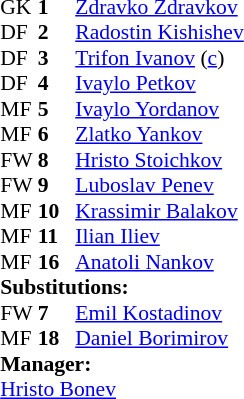<table style="font-size: 90%" cellspacing="0" cellpadding="0" align="center">
<tr>
<th width="25"></th>
<th width="25"></th>
</tr>
<tr>
<td>GK</td>
<td><strong>1</strong></td>
<td><a href='#'>Zdravko Zdravkov</a></td>
</tr>
<tr>
<td>DF</td>
<td><strong>2</strong></td>
<td><a href='#'>Radostin Kishishev</a></td>
</tr>
<tr>
<td>DF</td>
<td><strong>3</strong></td>
<td><a href='#'>Trifon Ivanov</a> (<a href='#'>c</a>)</td>
<td></td>
</tr>
<tr>
<td>DF</td>
<td><strong>4</strong></td>
<td><a href='#'>Ivaylo Petkov</a></td>
</tr>
<tr>
<td>MF</td>
<td><strong>5</strong></td>
<td><a href='#'>Ivaylo Yordanov</a></td>
</tr>
<tr>
<td>MF</td>
<td><strong>6</strong></td>
<td><a href='#'>Zlatko Yankov</a></td>
</tr>
<tr>
<td>FW</td>
<td><strong>8</strong></td>
<td><a href='#'>Hristo Stoichkov</a></td>
<td></td>
</tr>
<tr>
<td>FW</td>
<td><strong>9</strong></td>
<td><a href='#'>Luboslav Penev</a></td>
<td></td>
<td></td>
</tr>
<tr>
<td>MF</td>
<td><strong>10</strong></td>
<td><a href='#'>Krassimir Balakov</a></td>
</tr>
<tr>
<td>MF</td>
<td><strong>11</strong></td>
<td><a href='#'>Ilian Iliev</a></td>
<td></td>
<td></td>
</tr>
<tr>
<td>MF</td>
<td><strong>16</strong></td>
<td><a href='#'>Anatoli Nankov</a></td>
<td></td>
</tr>
<tr>
<td colspan=3><strong>Substitutions:</strong></td>
</tr>
<tr>
<td>FW</td>
<td><strong>7</strong></td>
<td><a href='#'>Emil Kostadinov</a></td>
<td></td>
<td></td>
</tr>
<tr>
<td>MF</td>
<td><strong>18</strong></td>
<td><a href='#'>Daniel Borimirov</a></td>
<td></td>
<td></td>
</tr>
<tr>
<td colspan=3><strong>Manager:</strong></td>
</tr>
<tr>
<td colspan="4"><a href='#'>Hristo Bonev</a></td>
</tr>
</table>
